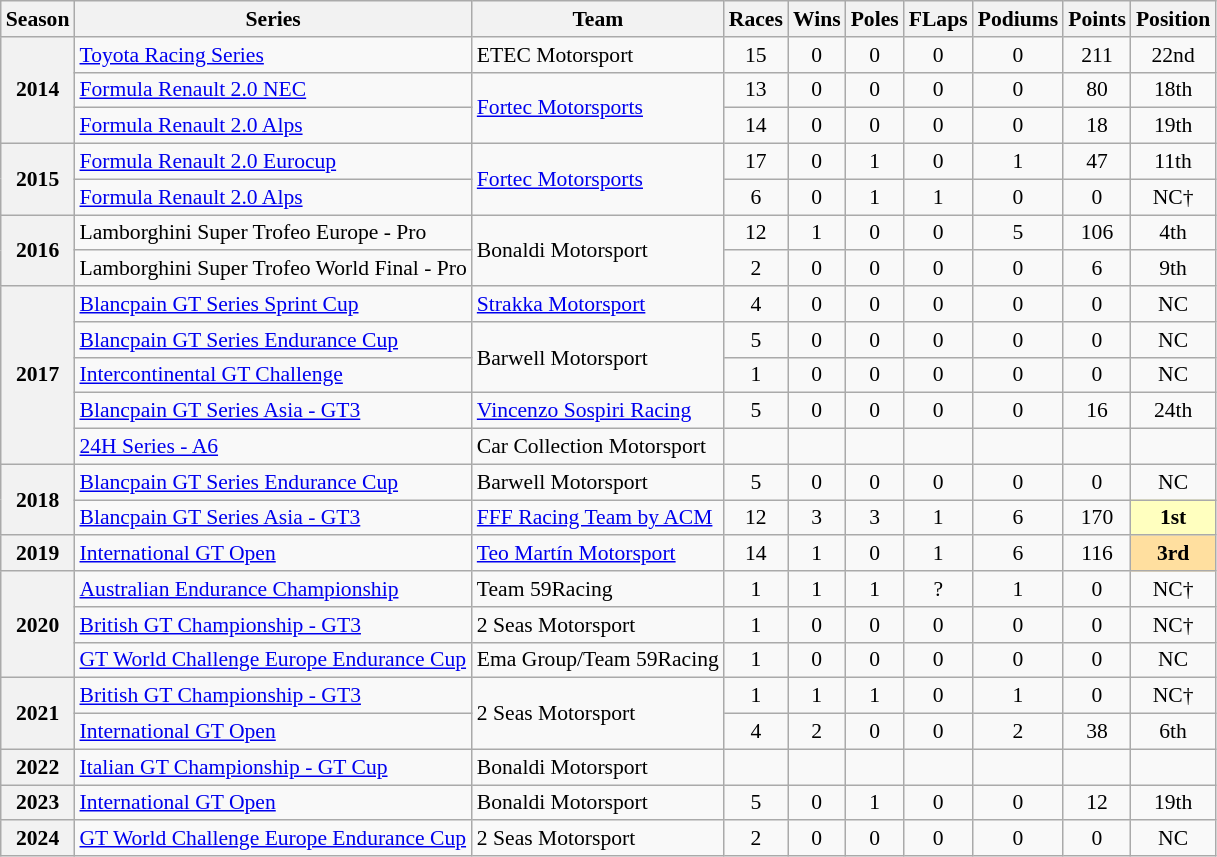<table class="wikitable" style="font-size: 90%; text-align:center">
<tr>
<th>Season</th>
<th>Series</th>
<th>Team</th>
<th>Races</th>
<th>Wins</th>
<th>Poles</th>
<th>FLaps</th>
<th>Podiums</th>
<th>Points</th>
<th>Position</th>
</tr>
<tr>
<th rowspan=3>2014</th>
<td align=left><a href='#'>Toyota Racing Series</a></td>
<td align=left>ETEC Motorsport</td>
<td>15</td>
<td>0</td>
<td>0</td>
<td>0</td>
<td>0</td>
<td>211</td>
<td>22nd</td>
</tr>
<tr>
<td align=left><a href='#'>Formula Renault 2.0 NEC</a></td>
<td align=left rowspan=2><a href='#'>Fortec Motorsports</a></td>
<td>13</td>
<td>0</td>
<td>0</td>
<td>0</td>
<td>0</td>
<td>80</td>
<td>18th</td>
</tr>
<tr>
<td align=left><a href='#'>Formula Renault 2.0 Alps</a></td>
<td>14</td>
<td>0</td>
<td>0</td>
<td>0</td>
<td>0</td>
<td>18</td>
<td>19th</td>
</tr>
<tr>
<th rowspan=2>2015</th>
<td align=left><a href='#'>Formula Renault 2.0 Eurocup</a></td>
<td align=left rowspan=2><a href='#'>Fortec Motorsports</a></td>
<td>17</td>
<td>0</td>
<td>1</td>
<td>0</td>
<td>1</td>
<td>47</td>
<td>11th</td>
</tr>
<tr>
<td align=left><a href='#'>Formula Renault 2.0 Alps</a></td>
<td>6</td>
<td>0</td>
<td>1</td>
<td>1</td>
<td>0</td>
<td>0</td>
<td>NC†</td>
</tr>
<tr>
<th rowspan=2>2016</th>
<td align=left>Lamborghini Super Trofeo Europe - Pro</td>
<td align=left rowspan=2>Bonaldi Motorsport</td>
<td>12</td>
<td>1</td>
<td>0</td>
<td>0</td>
<td>5</td>
<td>106</td>
<td>4th</td>
</tr>
<tr>
<td align=left>Lamborghini Super Trofeo World Final - Pro</td>
<td>2</td>
<td>0</td>
<td>0</td>
<td>0</td>
<td>0</td>
<td>6</td>
<td>9th</td>
</tr>
<tr>
<th rowspan="5">2017</th>
<td align=left><a href='#'>Blancpain GT Series Sprint Cup</a></td>
<td align=left><a href='#'>Strakka Motorsport</a></td>
<td>4</td>
<td>0</td>
<td>0</td>
<td>0</td>
<td>0</td>
<td>0</td>
<td>NC</td>
</tr>
<tr>
<td align=left><a href='#'>Blancpain GT Series Endurance Cup</a></td>
<td rowspan="2" align="left">Barwell Motorsport</td>
<td>5</td>
<td>0</td>
<td>0</td>
<td>0</td>
<td>0</td>
<td>0</td>
<td>NC</td>
</tr>
<tr>
<td align=left><a href='#'>Intercontinental GT Challenge</a></td>
<td>1</td>
<td>0</td>
<td>0</td>
<td>0</td>
<td>0</td>
<td>0</td>
<td>NC</td>
</tr>
<tr>
<td align="left"><a href='#'>Blancpain GT Series Asia - GT3</a></td>
<td align="left"><a href='#'>Vincenzo Sospiri Racing</a></td>
<td>5</td>
<td>0</td>
<td>0</td>
<td>0</td>
<td>0</td>
<td>16</td>
<td>24th</td>
</tr>
<tr>
<td align=left><a href='#'>24H Series - A6</a></td>
<td align=left>Car Collection Motorsport</td>
<td></td>
<td></td>
<td></td>
<td></td>
<td></td>
<td></td>
<td></td>
</tr>
<tr>
<th rowspan="2">2018</th>
<td align="left"><a href='#'>Blancpain GT Series Endurance Cup</a></td>
<td align="left">Barwell Motorsport</td>
<td>5</td>
<td>0</td>
<td>0</td>
<td>0</td>
<td>0</td>
<td>0</td>
<td>NC</td>
</tr>
<tr>
<td align="left"><a href='#'>Blancpain GT Series Asia - GT3</a></td>
<td align="left"><a href='#'>FFF Racing Team by ACM</a></td>
<td>12</td>
<td>3</td>
<td>3</td>
<td>1</td>
<td>6</td>
<td>170</td>
<td style="background:#ffffbf;"><strong>1st</strong></td>
</tr>
<tr>
<th>2019</th>
<td align=left><a href='#'>International GT Open</a></td>
<td align=left><a href='#'>Teo Martín Motorsport</a></td>
<td>14</td>
<td>1</td>
<td>0</td>
<td>1</td>
<td>6</td>
<td>116</td>
<td style="background:#FFDF9F;"><strong>3rd</strong></td>
</tr>
<tr>
<th rowspan="3">2020</th>
<td align=left><a href='#'>Australian Endurance Championship</a></td>
<td align=left>Team 59Racing</td>
<td>1</td>
<td>1</td>
<td>1</td>
<td>?</td>
<td>1</td>
<td>0</td>
<td>NC†</td>
</tr>
<tr>
<td align=left><a href='#'>British GT Championship - GT3</a></td>
<td align=left>2 Seas Motorsport</td>
<td>1</td>
<td>0</td>
<td>0</td>
<td>0</td>
<td>0</td>
<td>0</td>
<td>NC†</td>
</tr>
<tr>
<td align=left><a href='#'>GT World Challenge Europe Endurance Cup</a></td>
<td align=left>Ema Group/Team 59Racing</td>
<td>1</td>
<td>0</td>
<td>0</td>
<td>0</td>
<td>0</td>
<td>0</td>
<td>NC</td>
</tr>
<tr>
<th rowspan="2">2021</th>
<td align="left"><a href='#'>British GT Championship - GT3</a></td>
<td rowspan="2" align="left">2 Seas Motorsport</td>
<td>1</td>
<td>1</td>
<td>1</td>
<td>0</td>
<td>1</td>
<td>0</td>
<td>NC†</td>
</tr>
<tr>
<td align="left"><a href='#'>International GT Open</a></td>
<td>4</td>
<td>2</td>
<td>0</td>
<td>0</td>
<td>2</td>
<td>38</td>
<td>6th</td>
</tr>
<tr>
<th>2022</th>
<td align=left><a href='#'>Italian GT Championship - GT Cup</a></td>
<td align=left>Bonaldi Motorsport</td>
<td></td>
<td></td>
<td></td>
<td></td>
<td></td>
<td></td>
<td></td>
</tr>
<tr>
<th>2023</th>
<td align=left><a href='#'>International GT Open</a></td>
<td align=left>Bonaldi Motorsport</td>
<td>5</td>
<td>0</td>
<td>1</td>
<td>0</td>
<td>0</td>
<td>12</td>
<td>19th</td>
</tr>
<tr>
<th>2024</th>
<td align=left><a href='#'>GT World Challenge Europe Endurance Cup</a></td>
<td align=left>2 Seas Motorsport</td>
<td>2</td>
<td>0</td>
<td>0</td>
<td>0</td>
<td>0</td>
<td>0</td>
<td>NC</td>
</tr>
</table>
